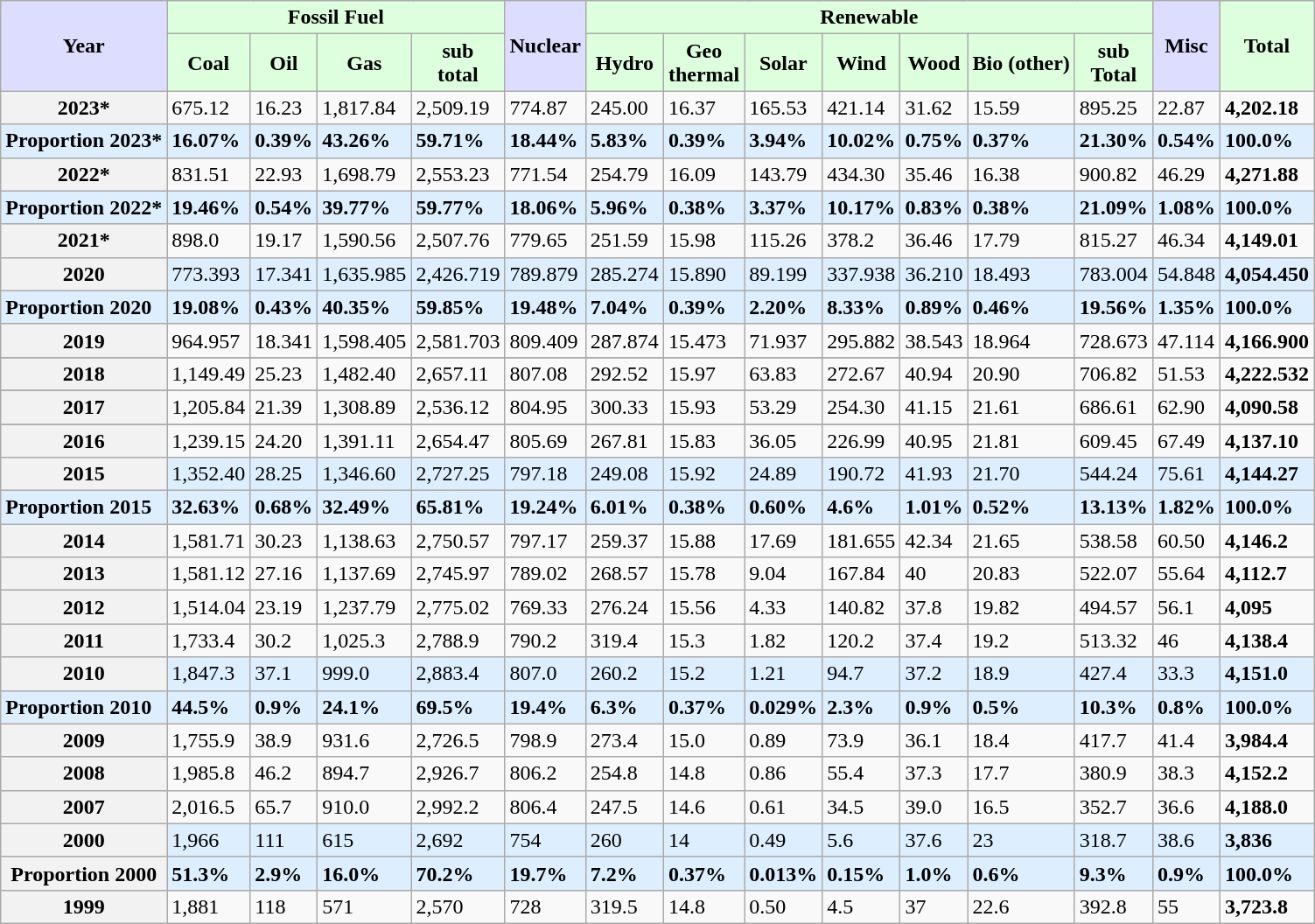<table class="wikitable" style="font-size:95% style="text-align:center">
<tr>
<th scope="col" rowspan="2" style="background:#ddf;">Year</th>
<th scope="col"colspan="4" style="background:#dfd;">Fossil Fuel</th>
<th scope="col"rowspan="2" style="background:#ddf;">Nuclear</th>
<th scope="col"colspan="7" style="background:#dfd;">Renewable</th>
<th scope="col"rowspan="2" style="background:#ddf;">Misc</th>
<th scope="col"rowspan="2" style="background:#dfd;">Total</th>
</tr>
<tr>
<th scope="col" style="background:#dfd;">Coal</th>
<th scope="col"style="background:#dfd;">Oil</th>
<th scope="col"style="background:#dfd;">Gas</th>
<th scope="col"style="background:#dfd;">sub<br>total</th>
<th scope="col"style="background:#dfd;">Hydro</th>
<th scope="col"style="background:#dfd;">Geo<br>thermal</th>
<th scope="col"style="background:#dfd;">Solar</th>
<th scope="col"style="background:#dfd;">Wind</th>
<th scope="col"style="background:#dfd;">Wood</th>
<th scope="col"style="background:#dfd;">Bio (other)</th>
<th scope="col"style="background:#dfd;">sub<br>Total</th>
</tr>
<tr>
<th scope="row">2023*</th>
<td>675.12</td>
<td>16.23</td>
<td>1,817.84</td>
<td>2,509.19</td>
<td>774.87</td>
<td>245.00</td>
<td>16.37</td>
<td>165.53</td>
<td>421.14</td>
<td>31.62</td>
<td>15.59</td>
<td>895.25</td>
<td>22.87</td>
<td><strong>4,202.18</strong></td>
</tr>
<tr style="background: #def; color: black">
<td><strong>Proportion 2023*</strong></td>
<td><strong>	16.07%	</strong></td>
<td><strong>	0.39%	</strong></td>
<td><strong>	43.26%	</strong></td>
<td><strong>	59.71%	</strong></td>
<td><strong>	18.44%	</strong></td>
<td><strong>	5.83%	</strong></td>
<td><strong>	0.39%	</strong></td>
<td><strong>	3.94%	</strong></td>
<td><strong>	10.02%	</strong></td>
<td><strong>	0.75%	</strong></td>
<td><strong>	0.37%	</strong></td>
<td><strong>	21.30%	</strong></td>
<td><strong>	0.54%	</strong></td>
<td><strong>	100.0%</strong></td>
</tr>
<tr>
<th scope="row">2022*</th>
<td>831.51</td>
<td>22.93</td>
<td>1,698.79</td>
<td>2,553.23</td>
<td>771.54</td>
<td>254.79</td>
<td>16.09</td>
<td>143.79</td>
<td>434.30</td>
<td>35.46</td>
<td>16.38</td>
<td>900.82</td>
<td>46.29</td>
<td><strong>	4,271.88</strong></td>
</tr>
<tr style="background: #def; color: black">
<td><strong>Proportion 2022*</strong></td>
<td><strong>	19.46%	</strong></td>
<td><strong>	0.54%	</strong></td>
<td><strong>	39.77%	</strong></td>
<td><strong>	59.77%	</strong></td>
<td><strong>	18.06%	</strong></td>
<td><strong>	5.96%	</strong></td>
<td><strong>	0.38%	</strong></td>
<td><strong>	3.37%	</strong></td>
<td><strong>	10.17%	</strong></td>
<td><strong>	0.83%	</strong></td>
<td><strong>	0.38%	</strong></td>
<td><strong>	21.09%	</strong></td>
<td><strong>	1.08%	</strong></td>
<td><strong>	100.0%</strong></td>
</tr>
<tr>
<th scope="row">2021*</th>
<td>898.0</td>
<td>19.17</td>
<td>1,590.56</td>
<td>2,507.76</td>
<td>779.65</td>
<td>251.59</td>
<td>15.98</td>
<td>115.26</td>
<td>378.2</td>
<td>36.46</td>
<td>17.79</td>
<td>815.27</td>
<td>46.34</td>
<td><strong>	4,149.01</strong></td>
</tr>
<tr style="background: #def; color: black">
<th scope="row">2020</th>
<td>773.393</td>
<td>17.341</td>
<td>1,635.985</td>
<td>2,426.719</td>
<td>789.879</td>
<td>285.274</td>
<td>15.890</td>
<td>89.199</td>
<td>337.938</td>
<td>36.210</td>
<td>18.493</td>
<td>783.004</td>
<td>54.848</td>
<td><strong>	4,054.450</strong></td>
</tr>
<tr style="background: #def; color: black">
<td><strong>Proportion 2020</strong></td>
<td><strong>	19.08%	</strong></td>
<td><strong>	0.43%	</strong></td>
<td><strong>	40.35%	</strong></td>
<td><strong>	59.85%	</strong></td>
<td><strong>	19.48%	</strong></td>
<td><strong>	7.04%	</strong></td>
<td><strong>	0.39%	</strong></td>
<td><strong>	2.20%	</strong></td>
<td><strong>	8.33%	</strong></td>
<td><strong>	0.89%	</strong></td>
<td><strong>	0.46%	</strong></td>
<td><strong>	19.56%	</strong></td>
<td><strong>	1.35%	</strong></td>
<td><strong>	100.0%</strong></td>
</tr>
<tr>
<th scope="row">2019</th>
<td>964.957</td>
<td>18.341</td>
<td>1,598.405</td>
<td>2,581.703</td>
<td>809.409</td>
<td>287.874</td>
<td>15.473</td>
<td>71.937</td>
<td>295.882</td>
<td>38.543</td>
<td>18.964</td>
<td>728.673</td>
<td>47.114</td>
<td><strong>	4,166.900</strong></td>
</tr>
<tr style="background: #def; color: black">
</tr>
<tr>
<th scope="row">2018</th>
<td>1,149.49</td>
<td>25.23</td>
<td>1,482.40</td>
<td>2,657.11</td>
<td>807.08</td>
<td>292.52</td>
<td>15.97</td>
<td>63.83</td>
<td>272.67</td>
<td>40.94</td>
<td>20.90</td>
<td>706.82</td>
<td>51.53</td>
<td><strong>	4,222.532</strong></td>
</tr>
<tr style="background: #def; color: black">
</tr>
<tr>
<th scope="row">2017</th>
<td>1,205.84</td>
<td>21.39</td>
<td>1,308.89</td>
<td>2,536.12</td>
<td>804.95</td>
<td>300.33</td>
<td>15.93</td>
<td>53.29</td>
<td>254.30</td>
<td>41.15</td>
<td>21.61</td>
<td>686.61</td>
<td>62.90</td>
<td><strong>4,090.58</strong></td>
</tr>
<tr style="background: #def; color: black">
</tr>
<tr>
<th scope="row">2016</th>
<td>1,239.15</td>
<td>24.20</td>
<td>1,391.11</td>
<td>2,654.47</td>
<td>805.69</td>
<td>267.81</td>
<td>15.83</td>
<td>36.05</td>
<td>226.99</td>
<td>40.95</td>
<td>21.81</td>
<td>609.45</td>
<td>67.49</td>
<td><strong>4,137.10</strong></td>
</tr>
<tr style="background: #def; color: black">
<th scope="row">2015</th>
<td>1,352.40</td>
<td>28.25</td>
<td>1,346.60</td>
<td>2,727.25</td>
<td>797.18</td>
<td>249.08</td>
<td>15.92</td>
<td>24.89</td>
<td>190.72</td>
<td>41.93</td>
<td>21.70</td>
<td>544.24</td>
<td>75.61</td>
<td><strong>4,144.27</strong></td>
</tr>
<tr style="background: #def; color: black">
<td><strong>Proportion 2015</strong></td>
<td><strong>32.63%</strong></td>
<td><strong>0.68%</strong></td>
<td><strong>32.49%</strong></td>
<td><strong>65.81%</strong></td>
<td><strong>19.24%</strong></td>
<td><strong>6.01%</strong></td>
<td><strong>0.38%</strong></td>
<td><strong>0.60%</strong></td>
<td><strong>4.6%</strong></td>
<td><strong>1.01%</strong></td>
<td><strong>0.52%</strong></td>
<td><strong>13.13%</strong></td>
<td><strong>1.82%</strong></td>
<td><strong>100.0%</strong></td>
</tr>
<tr>
<th scope="row">2014</th>
<td>1,581.71</td>
<td>30.23</td>
<td>1,138.63</td>
<td>2,750.57</td>
<td>797.17</td>
<td>259.37</td>
<td>15.88</td>
<td>17.69</td>
<td>181.655</td>
<td>42.34</td>
<td>21.65</td>
<td>538.58</td>
<td>60.50</td>
<td><strong>4,146.2</strong></td>
</tr>
<tr>
<th scope="row">2013</th>
<td>1,581.12</td>
<td>27.16</td>
<td>1,137.69</td>
<td>2,745.97</td>
<td>789.02</td>
<td>268.57</td>
<td>15.78</td>
<td>9.04</td>
<td>167.84</td>
<td>40</td>
<td>20.83</td>
<td>522.07</td>
<td>55.64</td>
<td><strong>4,112.7</strong></td>
</tr>
<tr>
<th scope="row">2012</th>
<td>1,514.04</td>
<td>23.19</td>
<td>1,237.79</td>
<td>2,775.02</td>
<td>769.33</td>
<td>276.24</td>
<td>15.56</td>
<td>4.33</td>
<td>140.82</td>
<td>37.8</td>
<td>19.82</td>
<td>494.57</td>
<td>56.1</td>
<td><strong>4,095</strong></td>
</tr>
<tr>
<th scope="row">2011</th>
<td>1,733.4</td>
<td>30.2</td>
<td>1,025.3</td>
<td>2,788.9</td>
<td>790.2</td>
<td>319.4</td>
<td>15.3</td>
<td>1.82</td>
<td>120.2</td>
<td>37.4</td>
<td>19.2</td>
<td>513.32</td>
<td>46</td>
<td><strong>4,138.4</strong></td>
</tr>
<tr style="background: #def; color: black">
<th scope="row">2010</th>
<td>1,847.3</td>
<td>37.1</td>
<td>999.0</td>
<td>2,883.4</td>
<td>807.0</td>
<td>260.2</td>
<td>15.2</td>
<td>1.21</td>
<td>94.7</td>
<td>37.2</td>
<td>18.9</td>
<td>427.4</td>
<td>33.3</td>
<td><strong>4,151.0</strong></td>
</tr>
<tr style="background: #def; color: black">
<td><strong>Proportion 2010</strong></td>
<td><strong>44.5%</strong></td>
<td><strong>0.9%</strong></td>
<td><strong>24.1%</strong></td>
<td><strong>69.5%</strong></td>
<td><strong>19.4%</strong></td>
<td><strong>6.3%</strong></td>
<td><strong>0.37%</strong></td>
<td><strong>0.029%</strong></td>
<td><strong>2.3%</strong></td>
<td><strong>0.9%</strong></td>
<td><strong>0.5%</strong></td>
<td><strong>10.3%</strong></td>
<td><strong>0.8%</strong></td>
<td><strong>100.0%</strong></td>
</tr>
<tr>
<th scope="row">2009</th>
<td>1,755.9</td>
<td>38.9</td>
<td>931.6</td>
<td>2,726.5</td>
<td>798.9</td>
<td>273.4</td>
<td>15.0</td>
<td>0.89</td>
<td>73.9</td>
<td>36.1</td>
<td>18.4</td>
<td>417.7</td>
<td>41.4</td>
<td><strong>3,984.4</strong></td>
</tr>
<tr>
<th scope="row">2008</th>
<td>1,985.8</td>
<td>46.2</td>
<td>894.7</td>
<td>2,926.7</td>
<td>806.2</td>
<td>254.8</td>
<td>14.8</td>
<td>0.86</td>
<td>55.4</td>
<td>37.3</td>
<td>17.7</td>
<td>380.9</td>
<td>38.3</td>
<td><strong>4,152.2</strong></td>
</tr>
<tr>
<th scope="row">2007</th>
<td>2,016.5</td>
<td>65.7</td>
<td>910.0</td>
<td>2,992.2</td>
<td>806.4</td>
<td>247.5</td>
<td>14.6</td>
<td>0.61</td>
<td>34.5</td>
<td>39.0</td>
<td>16.5</td>
<td>352.7</td>
<td>36.6</td>
<td><strong>4,188.0</strong></td>
</tr>
<tr style="background: #def; color: black">
<th scope="row">2000</th>
<td>1,966</td>
<td>111</td>
<td>615</td>
<td>2,692</td>
<td>754</td>
<td>260</td>
<td>14</td>
<td>0.49</td>
<td>5.6</td>
<td>37.6</td>
<td>23</td>
<td>318.7</td>
<td>38.6</td>
<td><strong>3,836</strong></td>
</tr>
<tr style="background: #def; color: black">
<th scope="row">Proportion 2000</th>
<td><strong>51.3%</strong></td>
<td><strong>2.9%</strong></td>
<td><strong>16.0%</strong></td>
<td><strong>70.2%</strong></td>
<td><strong>19.7%</strong></td>
<td><strong>7.2%</strong></td>
<td><strong>0.37%</strong></td>
<td><strong>0.013%</strong></td>
<td><strong>0.15%</strong></td>
<td><strong>1.0%</strong></td>
<td><strong>0.6%</strong></td>
<td><strong>9.3%</strong></td>
<td><strong>0.9%</strong></td>
<td><strong>100.0%</strong></td>
</tr>
<tr>
<th scope="row">1999</th>
<td>1,881</td>
<td>118</td>
<td>571</td>
<td>2,570</td>
<td>728</td>
<td>319.5</td>
<td>14.8</td>
<td>0.50</td>
<td>4.5</td>
<td>37</td>
<td>22.6</td>
<td>392.8</td>
<td>55</td>
<td><strong>3,723.8</strong></td>
</tr>
</table>
